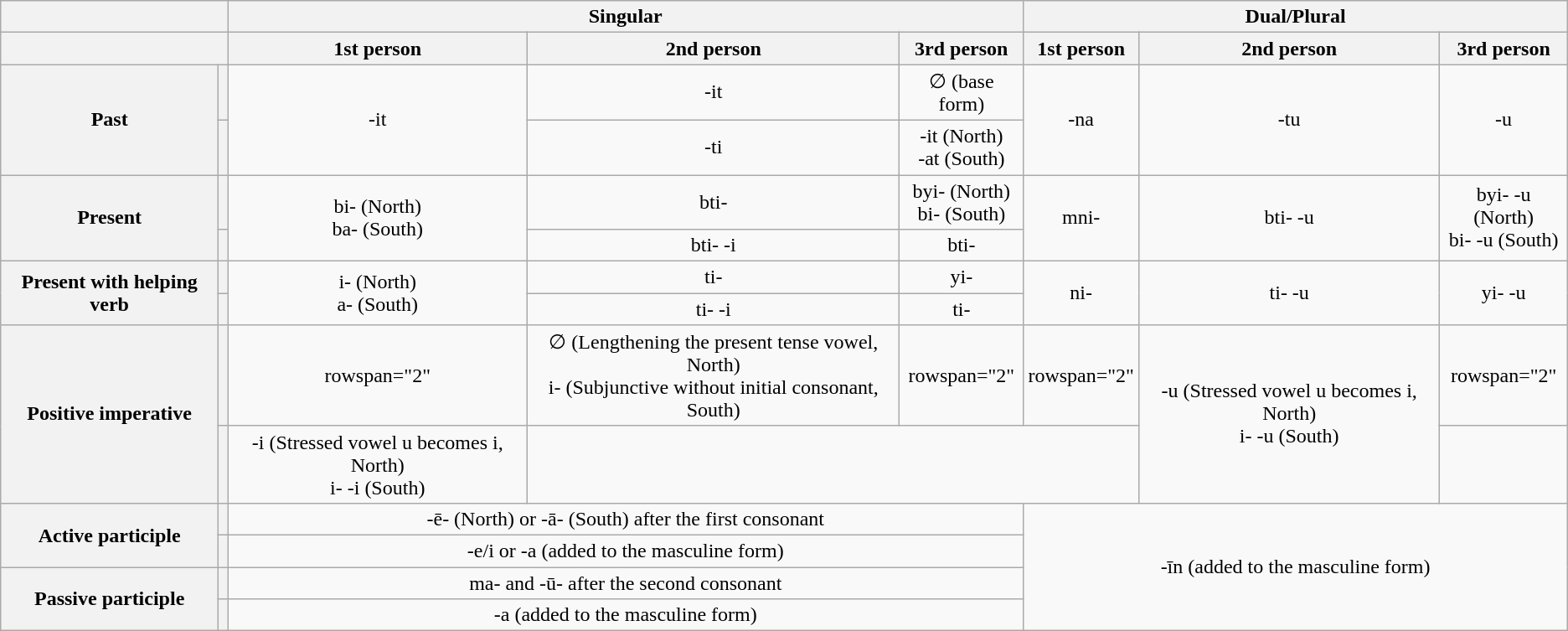<table class="wikitable" style="text-align:center;">
<tr>
<th colspan="2"></th>
<th colspan="3">Singular</th>
<th colspan="3">Dual/Plural</th>
</tr>
<tr>
<th colspan="2"></th>
<th>1st person</th>
<th>2nd person</th>
<th>3rd person</th>
<th>1st person</th>
<th>2nd person</th>
<th>3rd person</th>
</tr>
<tr>
<th rowspan="2">Past</th>
<th></th>
<td rowspan="2">-it</td>
<td>-it</td>
<td>∅ (base form)</td>
<td rowspan="2">-na</td>
<td rowspan="2">-tu</td>
<td rowspan="2">-u</td>
</tr>
<tr>
<th></th>
<td>-ti</td>
<td>-it (North)<br>-at (South)</td>
</tr>
<tr>
<th rowspan="2">Present</th>
<th></th>
<td rowspan="2">bi- (North)<br>ba- (South)</td>
<td>bti-</td>
<td>byi- (North)<br>bi- (South)</td>
<td rowspan="2">mni-</td>
<td rowspan="2">bti- -u</td>
<td rowspan="2">byi- -u (North)<br>bi- -u (South)</td>
</tr>
<tr>
<th></th>
<td>bti- -i</td>
<td>bti-</td>
</tr>
<tr>
<th rowspan="2">Present with helping verb</th>
<th></th>
<td rowspan="2">i- (North)<br>a- (South)</td>
<td>ti-</td>
<td>yi-</td>
<td rowspan="2">ni-</td>
<td rowspan="2">ti- -u</td>
<td rowspan="2">yi- -u</td>
</tr>
<tr>
<th></th>
<td>ti- -i</td>
<td>ti-</td>
</tr>
<tr>
<th rowspan="2">Positive imperative</th>
<th></th>
<td>rowspan="2" </td>
<td>∅ (Lengthening the present tense vowel, North)<br>i- (Subjunctive without initial consonant, South)</td>
<td>rowspan="2" </td>
<td>rowspan="2" </td>
<td rowspan="2">-u (Stressed vowel u becomes i, North)<br>i- -u (South)</td>
<td>rowspan="2" </td>
</tr>
<tr>
<th></th>
<td>-i (Stressed vowel u becomes i, North)<br>i- -i (South)</td>
</tr>
<tr>
<th rowspan="2">Active participle</th>
<th></th>
<td colspan="3">-ē- (North) or -ā- (South) after the first consonant</td>
<td colspan="3" rowspan="4">-īn (added to the masculine form)</td>
</tr>
<tr>
<th></th>
<td colspan="3">-e/i or -a (added to the masculine form)</td>
</tr>
<tr>
<th rowspan="2">Passive participle</th>
<th></th>
<td colspan="3">ma- and -ū- after the second consonant</td>
</tr>
<tr>
<th></th>
<td colspan="3">-a (added to the masculine form)</td>
</tr>
</table>
